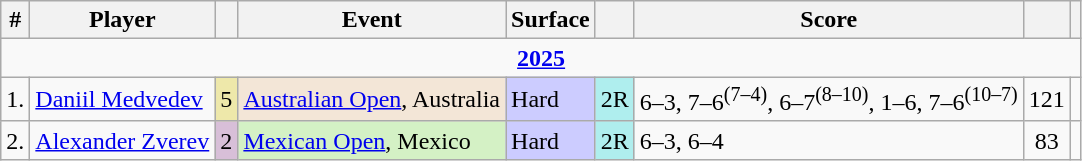<table class="wikitable sortable">
<tr>
<th>#</th>
<th>Player</th>
<th></th>
<th>Event</th>
<th>Surface</th>
<th class="unsortable"></th>
<th class="unsortable">Score</th>
<th></th>
<th class=unsortable></th>
</tr>
<tr>
<td colspan=9 style=text-align:center><strong><a href='#'>2025</a></strong></td>
</tr>
<tr>
<td>1.</td>
<td> <a href='#'>Daniil Medvedev</a></td>
<td align=center bgcolor=eee8aa>5</td>
<td bgcolor=f3e6d7><a href='#'>Australian Open</a>, Australia</td>
<td bgcolor=ccccff>Hard</td>
<td bgcolor=afeeee>2R</td>
<td>6–3, 7–6<sup>(7–4)</sup>, 6–7<sup>(8–10)</sup>, 1–6, 7–6<sup>(10–7)</sup></td>
<td align=center>121</td>
<td></td>
</tr>
<tr>
<td>2.</td>
<td> <a href='#'>Alexander Zverev</a></td>
<td align=center bgcolor=thistle>2</td>
<td bgcolor=d4f1c5><a href='#'>Mexican Open</a>, Mexico</td>
<td bgcolor=ccccff>Hard</td>
<td bgcolor=afeeee>2R</td>
<td>6–3, 6–4</td>
<td align=center>83</td>
<td></td>
</tr>
</table>
